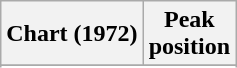<table class="wikitable sortable plainrowheaders" style="text-align:center">
<tr>
<th scope="col">Chart (1972)</th>
<th scope="col">Peak<br>position</th>
</tr>
<tr>
</tr>
<tr>
</tr>
</table>
